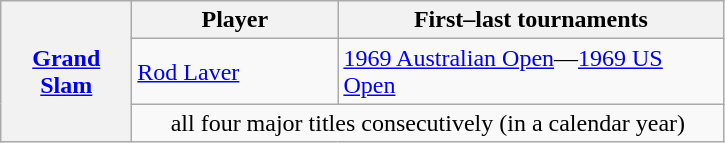<table class="wikitable nowrap">
<tr>
<th rowspan="3" width="80"><a href='#'>Grand Slam</a></th>
<th>Player</th>
<th>First–last tournaments</th>
</tr>
<tr>
<td width="130"> <a href='#'>Rod Laver</a></td>
<td width="250"><a href='#'>1969 Australian Open</a>—<a href='#'>1969 US Open</a></td>
</tr>
<tr>
<td colspan=2 align=center>all four major titles consecutively (in a calendar year)</td>
</tr>
</table>
